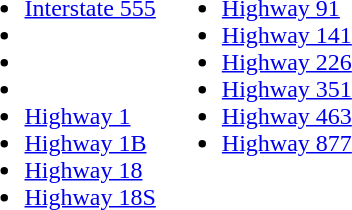<table>
<tr ---- valign="top">
<td><br><ul><li> <a href='#'>Interstate 555</a></li><li></li><li></li><li></li><li> <a href='#'>Highway 1</a></li><li> <a href='#'>Highway 1B</a></li><li> <a href='#'>Highway 18</a></li><li> <a href='#'>Highway 18S</a></li></ul></td>
<td><br><ul><li> <a href='#'>Highway 91</a></li><li> <a href='#'>Highway 141</a></li><li> <a href='#'>Highway 226</a></li><li> <a href='#'>Highway 351</a></li><li> <a href='#'>Highway 463</a></li><li> <a href='#'>Highway 877</a></li></ul></td>
</tr>
</table>
